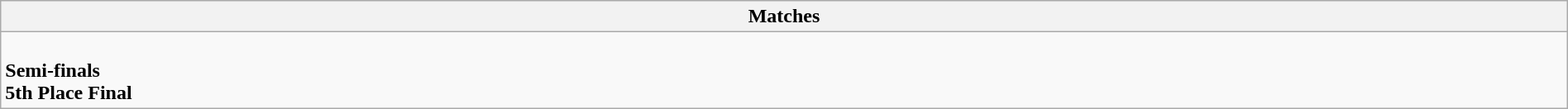<table class="wikitable collapsible collapsed" style="width:100%;">
<tr>
<th>Matches</th>
</tr>
<tr>
<td><br><strong>Semi-finals</strong>

<br><strong>5th Place Final</strong>
</td>
</tr>
</table>
